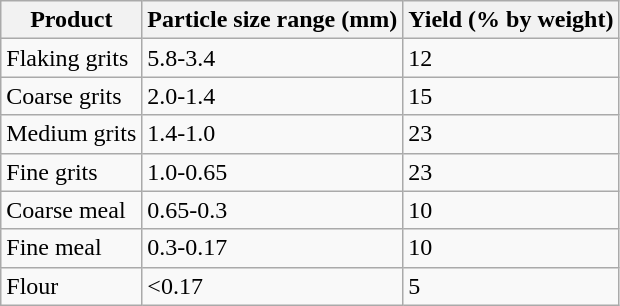<table class="wikitable">
<tr>
<th>Product</th>
<th>Particle size range (mm)</th>
<th>Yield (% by weight)</th>
</tr>
<tr>
<td>Flaking grits</td>
<td>5.8-3.4</td>
<td>12</td>
</tr>
<tr>
<td>Coarse grits</td>
<td>2.0-1.4</td>
<td>15</td>
</tr>
<tr>
<td>Medium grits</td>
<td>1.4-1.0</td>
<td>23</td>
</tr>
<tr>
<td>Fine grits</td>
<td>1.0-0.65</td>
<td>23</td>
</tr>
<tr>
<td>Coarse meal</td>
<td>0.65-0.3</td>
<td>10</td>
</tr>
<tr>
<td>Fine meal</td>
<td>0.3-0.17</td>
<td>10</td>
</tr>
<tr>
<td>Flour</td>
<td><0.17</td>
<td>5</td>
</tr>
</table>
